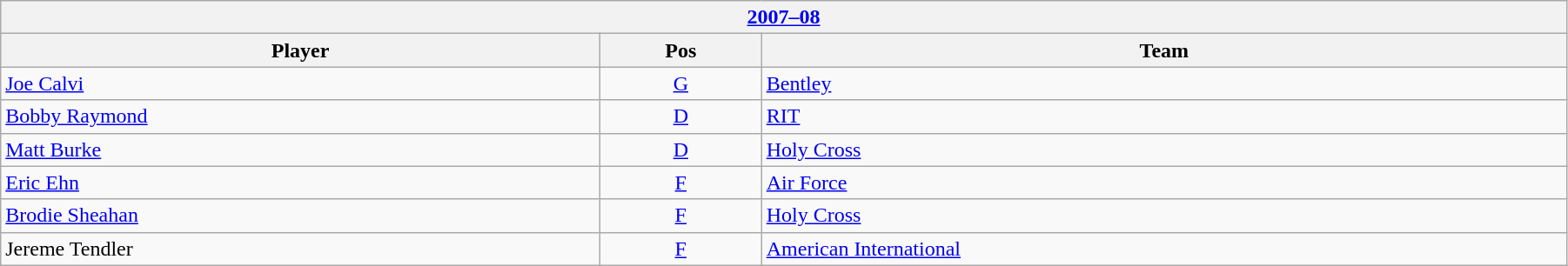<table class="wikitable" width=95%>
<tr>
<th colspan=3><a href='#'>2007–08</a></th>
</tr>
<tr>
<th>Player</th>
<th>Pos</th>
<th>Team</th>
</tr>
<tr>
<td><a href='#'>Joe Calvi</a></td>
<td style="text-align:center;"><a href='#'>G</a></td>
<td><a href='#'>Bentley</a></td>
</tr>
<tr>
<td><a href='#'>Bobby Raymond</a></td>
<td style="text-align:center;"><a href='#'>D</a></td>
<td><a href='#'>RIT</a></td>
</tr>
<tr>
<td><a href='#'>Matt Burke</a></td>
<td style="text-align:center;"><a href='#'>D</a></td>
<td><a href='#'>Holy Cross</a></td>
</tr>
<tr>
<td><a href='#'>Eric Ehn</a></td>
<td style="text-align:center;"><a href='#'>F</a></td>
<td><a href='#'>Air Force</a></td>
</tr>
<tr>
<td><a href='#'>Brodie Sheahan</a></td>
<td style="text-align:center;"><a href='#'>F</a></td>
<td><a href='#'>Holy Cross</a></td>
</tr>
<tr>
<td>Jereme Tendler</td>
<td style="text-align:center;"><a href='#'>F</a></td>
<td><a href='#'>American International</a></td>
</tr>
</table>
